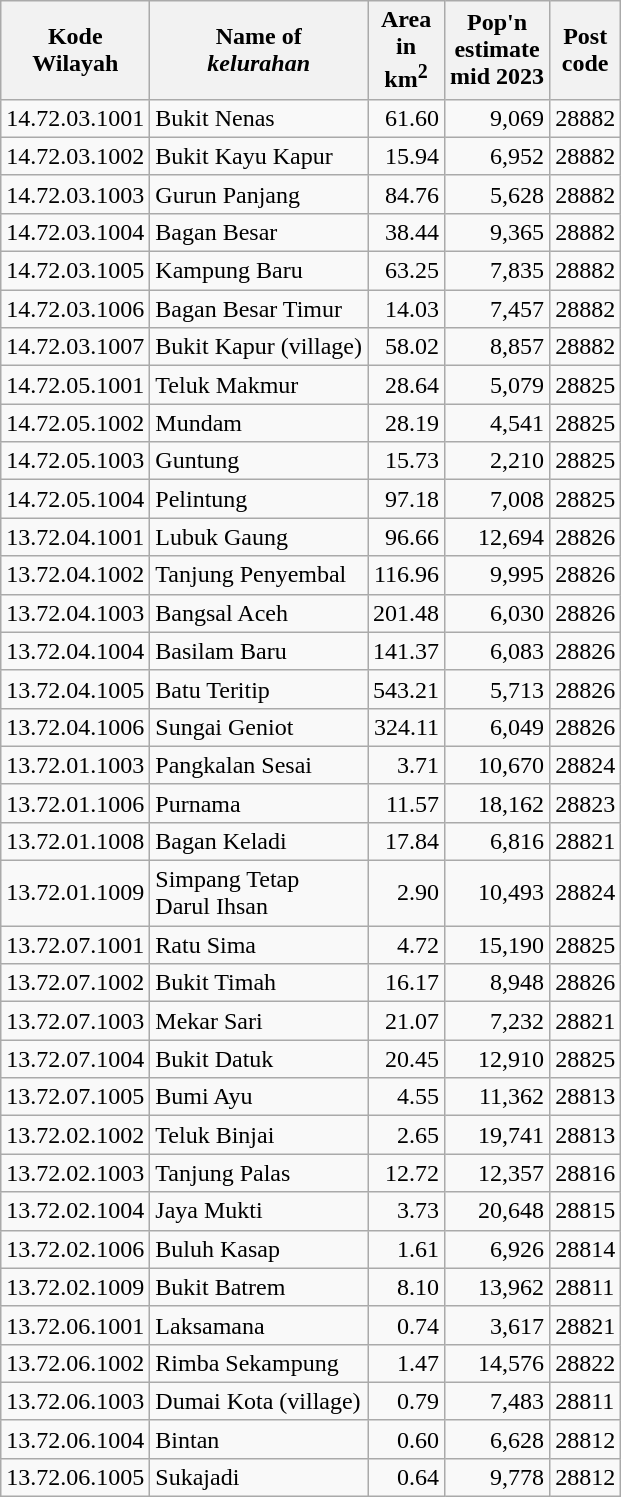<table class="sortable wikitable"estimate>
<tr>
<th>Kode <br>Wilayah</th>
<th>Name of<br><em>kelurahan</em></th>
<th>Area<br> in <br> km<sup>2</sup></th>
<th>Pop'n<br>estimate<br>mid 2023</th>
<th>Post<br>code</th>
</tr>
<tr>
<td>14.72.03.1001</td>
<td>Bukit Nenas</td>
<td align="right">61.60</td>
<td align="right">9,069</td>
<td>28882</td>
</tr>
<tr>
<td>14.72.03.1002</td>
<td>Bukit Kayu Kapur</td>
<td align="right">15.94</td>
<td align="right">6,952</td>
<td>28882</td>
</tr>
<tr>
<td>14.72.03.1003</td>
<td>Gurun Panjang</td>
<td align="right">84.76</td>
<td align="right">5,628</td>
<td>28882</td>
</tr>
<tr>
<td>14.72.03.1004</td>
<td>Bagan Besar</td>
<td align="right">38.44</td>
<td align="right">9,365</td>
<td>28882</td>
</tr>
<tr>
<td>14.72.03.1005</td>
<td>Kampung Baru</td>
<td align="right">63.25</td>
<td align="right">7,835</td>
<td>28882</td>
</tr>
<tr>
<td>14.72.03.1006</td>
<td>Bagan Besar Timur</td>
<td align="right">14.03</td>
<td align="right">7,457</td>
<td>28882</td>
</tr>
<tr>
<td>14.72.03.1007</td>
<td>Bukit Kapur (village)</td>
<td align="right">58.02</td>
<td align="right">8,857</td>
<td>28882</td>
</tr>
<tr>
<td>14.72.05.1001</td>
<td>Teluk Makmur</td>
<td align="right">28.64</td>
<td align="right">5,079</td>
<td>28825</td>
</tr>
<tr>
<td>14.72.05.1002</td>
<td>Mundam</td>
<td align="right">28.19</td>
<td align="right">4,541</td>
<td>28825</td>
</tr>
<tr>
<td>14.72.05.1003</td>
<td>Guntung</td>
<td align="right">15.73</td>
<td align="right">2,210</td>
<td>28825</td>
</tr>
<tr>
<td>14.72.05.1004</td>
<td>Pelintung</td>
<td align="right">97.18</td>
<td align="right">7,008</td>
<td>28825</td>
</tr>
<tr>
<td>13.72.04.1001</td>
<td>Lubuk Gaung</td>
<td align="right">96.66</td>
<td align="right">12,694</td>
<td>28826</td>
</tr>
<tr>
<td>13.72.04.1002</td>
<td>Tanjung Penyembal</td>
<td align="right">116.96</td>
<td align="right">9,995</td>
<td>28826</td>
</tr>
<tr>
<td>13.72.04.1003</td>
<td>Bangsal Aceh</td>
<td align="right">201.48</td>
<td align="right">6,030</td>
<td>28826</td>
</tr>
<tr>
<td>13.72.04.1004</td>
<td>Basilam Baru</td>
<td align="right">141.37</td>
<td align="right">6,083</td>
<td>28826</td>
</tr>
<tr>
<td>13.72.04.1005</td>
<td>Batu Teritip</td>
<td align="right">543.21</td>
<td align="right">5,713</td>
<td>28826</td>
</tr>
<tr>
<td>13.72.04.1006</td>
<td>Sungai Geniot</td>
<td align="right">324.11</td>
<td align="right">6,049</td>
<td>28826</td>
</tr>
<tr>
<td>13.72.01.1003</td>
<td>Pangkalan Sesai</td>
<td align="right">3.71</td>
<td align="right">10,670</td>
<td>28824</td>
</tr>
<tr>
<td>13.72.01.1006</td>
<td>Purnama</td>
<td align="right">11.57</td>
<td align="right">18,162</td>
<td>28823</td>
</tr>
<tr>
<td>13.72.01.1008</td>
<td>Bagan Keladi</td>
<td align="right">17.84</td>
<td align="right">6,816</td>
<td>28821</td>
</tr>
<tr>
<td>13.72.01.1009</td>
<td>Simpang Tetap <br>Darul Ihsan</td>
<td align="right">2.90</td>
<td align="right">10,493</td>
<td>28824</td>
</tr>
<tr>
<td>13.72.07.1001</td>
<td>Ratu Sima</td>
<td align="right">4.72</td>
<td align="right">15,190</td>
<td>28825</td>
</tr>
<tr>
<td>13.72.07.1002</td>
<td>Bukit Timah</td>
<td align="right">16.17</td>
<td align="right">8,948</td>
<td>28826</td>
</tr>
<tr>
<td>13.72.07.1003</td>
<td>Mekar Sari</td>
<td align="right">21.07</td>
<td align="right">7,232</td>
<td>28821</td>
</tr>
<tr>
<td>13.72.07.1004</td>
<td>Bukit Datuk</td>
<td align="right">20.45</td>
<td align="right">12,910</td>
<td>28825</td>
</tr>
<tr>
<td>13.72.07.1005</td>
<td>Bumi Ayu</td>
<td align="right">4.55</td>
<td align="right">11,362</td>
<td>28813</td>
</tr>
<tr>
<td>13.72.02.1002</td>
<td>Teluk Binjai</td>
<td align="right">2.65</td>
<td align="right">19,741</td>
<td>28813</td>
</tr>
<tr>
<td>13.72.02.1003</td>
<td>Tanjung Palas</td>
<td align="right">12.72</td>
<td align="right">12,357</td>
<td>28816</td>
</tr>
<tr>
<td>13.72.02.1004</td>
<td>Jaya Mukti</td>
<td align="right">3.73</td>
<td align="right">20,648</td>
<td>28815</td>
</tr>
<tr>
<td>13.72.02.1006</td>
<td>Buluh Kasap</td>
<td align="right">1.61</td>
<td align="right">6,926</td>
<td>28814</td>
</tr>
<tr>
<td>13.72.02.1009</td>
<td>Bukit Batrem</td>
<td align="right">8.10</td>
<td align="right">13,962</td>
<td>28811</td>
</tr>
<tr>
<td>13.72.06.1001</td>
<td>Laksamana</td>
<td align="right">0.74</td>
<td align="right">3,617</td>
<td>28821</td>
</tr>
<tr>
<td>13.72.06.1002</td>
<td>Rimba Sekampung</td>
<td align="right">1.47</td>
<td align="right">14,576</td>
<td>28822</td>
</tr>
<tr>
<td>13.72.06.1003</td>
<td>Dumai Kota (village)</td>
<td align="right">0.79</td>
<td align="right">7,483</td>
<td>28811</td>
</tr>
<tr>
<td>13.72.06.1004</td>
<td>Bintan</td>
<td align="right">0.60</td>
<td align="right">6,628</td>
<td>28812</td>
</tr>
<tr>
<td>13.72.06.1005</td>
<td>Sukajadi</td>
<td align="right">0.64</td>
<td align="right">9,778</td>
<td>28812</td>
</tr>
</table>
